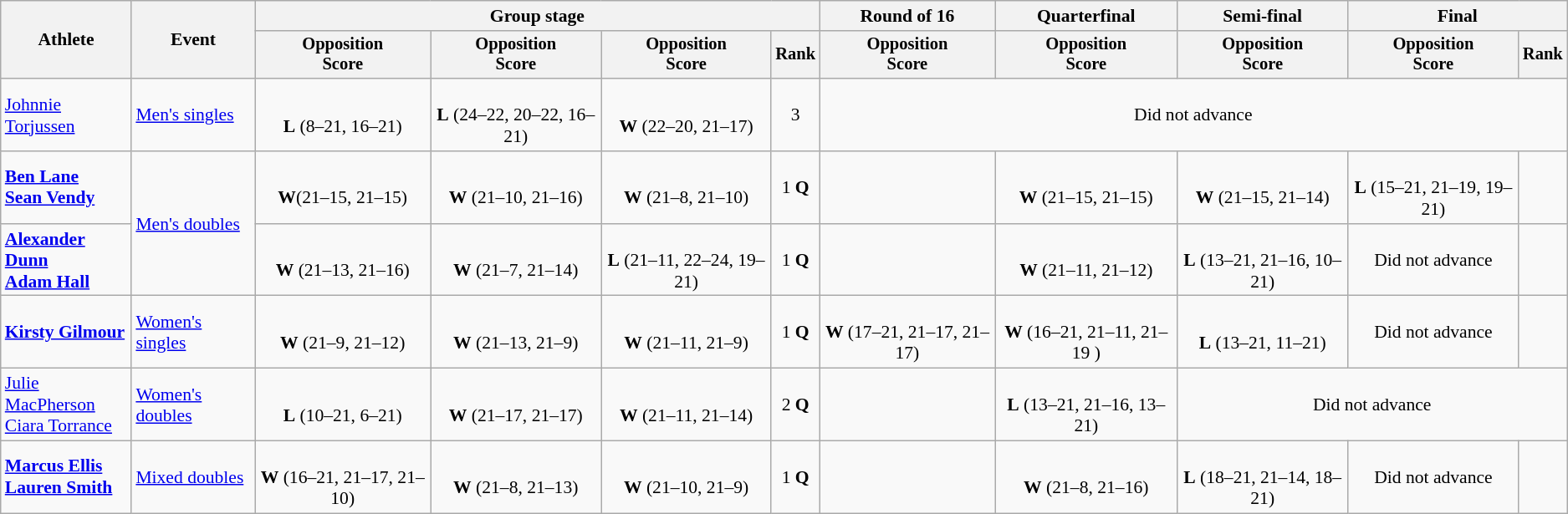<table class=wikitable style=font-size:90%;text-align:center>
<tr>
<th rowspan=2>Athlete</th>
<th rowspan=2>Event</th>
<th colspan=4>Group stage</th>
<th>Round of 16</th>
<th>Quarterfinal</th>
<th>Semi-final</th>
<th colspan=2>Final</th>
</tr>
<tr style=font-size:95%>
<th>Opposition<br>Score</th>
<th>Opposition<br>Score</th>
<th>Opposition<br>Score</th>
<th>Rank</th>
<th>Opposition<br>Score</th>
<th>Opposition<br>Score</th>
<th>Opposition<br>Score</th>
<th>Opposition<br>Score</th>
<th>Rank</th>
</tr>
<tr>
<td align=left><a href='#'>Johnnie Torjussen</a></td>
<td align=left><a href='#'>Men's singles</a></td>
<td><br><strong>L</strong> (8–21, 16–21)</td>
<td><br><strong>L</strong> (24–22, 20–22, 16–21)</td>
<td><br><strong>W</strong> (22–20, 21–17)</td>
<td>3</td>
<td colspan=5>Did not advance</td>
</tr>
<tr>
<td align=left><strong><a href='#'>Ben Lane</a></strong><br><strong><a href='#'>Sean Vendy</a></strong></td>
<td align=left rowspan=2><a href='#'>Men's doubles</a></td>
<td><br><strong>W</strong>(21–15, 21–15)</td>
<td><br><strong>W</strong> (21–10, 21–16)</td>
<td><br><strong>W</strong> (21–8, 21–10)</td>
<td>1 <strong>Q</strong></td>
<td></td>
<td><br><strong>W</strong> (21–15, 21–15)</td>
<td><br><strong>W</strong> (21–15, 21–14)</td>
<td><br><strong>L</strong>  (15–21, 21–19, 19–21)</td>
<td></td>
</tr>
<tr>
<td align=left><strong><a href='#'>Alexander Dunn</a></strong><br><strong><a href='#'>Adam Hall</a></strong></td>
<td><br><strong>W</strong> (21–13, 21–16)</td>
<td><br><strong>W</strong> (21–7, 21–14)</td>
<td><br><strong>L</strong> (21–11, 22–24, 19–21)</td>
<td>1 <strong>Q</strong></td>
<td></td>
<td><br><strong>W</strong> (21–11, 21–12)</td>
<td><br><strong>L</strong> (13–21, 21–16, 10–21)</td>
<td>Did not advance</td>
<td></td>
</tr>
<tr>
<td align=left><strong><a href='#'>Kirsty Gilmour</a></strong></td>
<td align=left><a href='#'>Women's singles</a></td>
<td><br><strong>W</strong>  (21–9, 21–12)</td>
<td><br><strong>W</strong> (21–13, 21–9)</td>
<td><br><strong>W</strong>  (21–11, 21–9)</td>
<td>1 <strong>Q</strong></td>
<td><br><strong>W</strong> (17–21, 21–17, 21–17)</td>
<td><br><strong>W</strong> (16–21,  21–11, 21–19 )</td>
<td><br><strong>L</strong> (13–21, 11–21)</td>
<td>Did not advance</td>
<td></td>
</tr>
<tr>
<td align=left><a href='#'>Julie MacPherson</a><br><a href='#'>Ciara Torrance</a></td>
<td align=left><a href='#'>Women's doubles</a></td>
<td><br><strong>L</strong> (10–21, 6–21)</td>
<td><br><strong>W</strong> (21–17, 21–17)</td>
<td><br><strong>W</strong> (21–11, 21–14)</td>
<td>2 <strong>Q</strong></td>
<td></td>
<td><br><strong>L</strong> (13–21, 21–16, 13–21)</td>
<td colspan=3>Did not advance</td>
</tr>
<tr>
<td align=left><strong><a href='#'>Marcus Ellis</a></strong><br><strong><a href='#'>Lauren Smith</a></strong></td>
<td align=left><a href='#'>Mixed doubles</a></td>
<td><br><strong>W</strong>  (16–21, 21–17, 21–10)</td>
<td><br><strong>W</strong> (21–8, 21–13)</td>
<td><br><strong>W</strong> (21–10, 21–9)</td>
<td>1 <strong>Q</strong></td>
<td></td>
<td><br><strong>W</strong> (21–8, 21–16)</td>
<td><br><strong>L</strong> (18–21, 21–14, 18–21)</td>
<td>Did not advance</td>
<td></td>
</tr>
</table>
